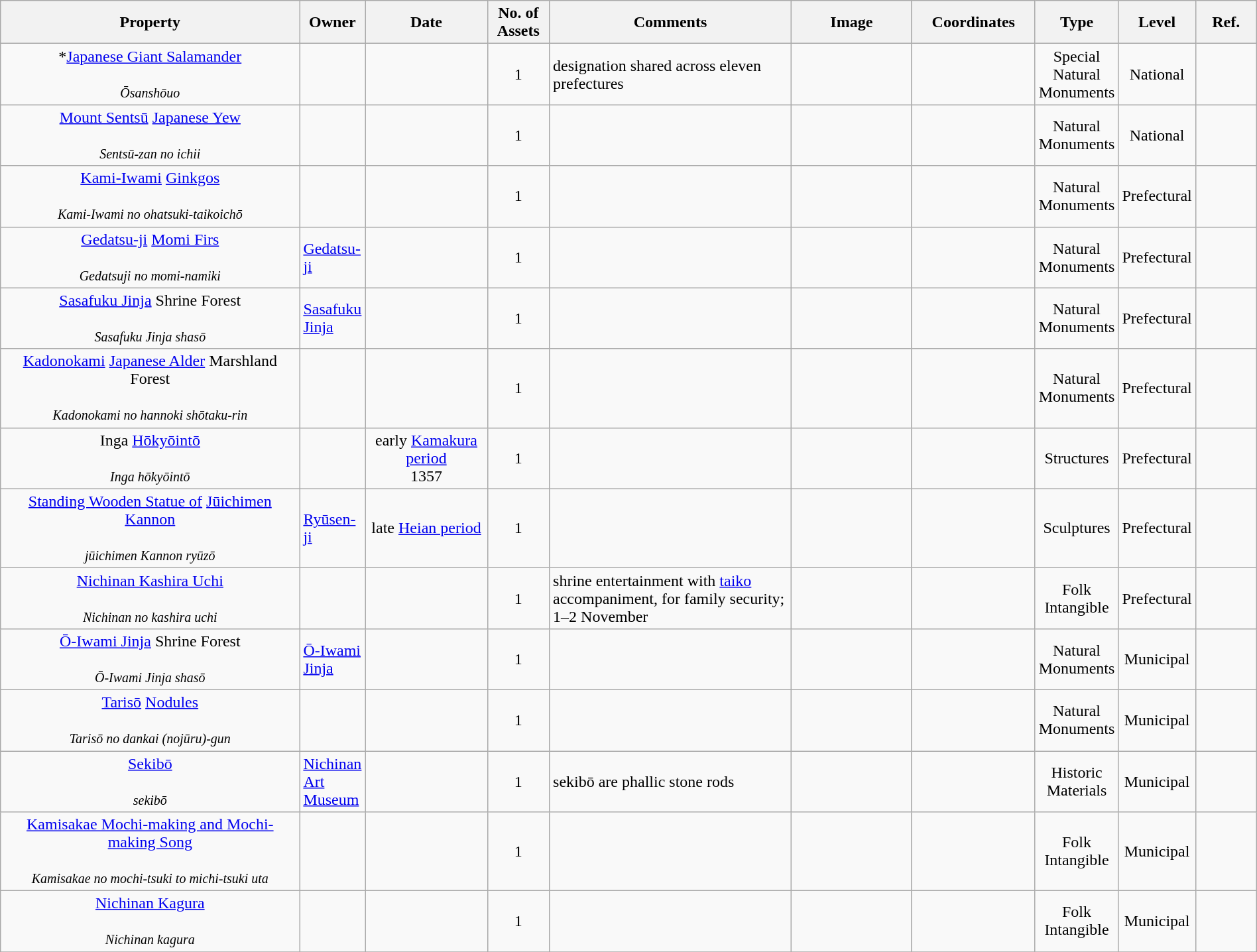<table class="wikitable sortable"  style="width:100%;">
<tr>
<th width="25%" align="left">Property</th>
<th width="5%" align="left">Owner</th>
<th width="10%" align="left">Date</th>
<th width="5%" align="left" class="unsortable">No. of Assets</th>
<th width="20%" align="left" class="unsortable">Comments</th>
<th width="10%" align="left"  class="unsortable">Image</th>
<th width="10%" align="left" class="unsortable">Coordinates</th>
<th width="5%" align="left">Type</th>
<th width="5%" align="left">Level</th>
<th width="5%" align="left"  class="unsortable">Ref.</th>
</tr>
<tr>
<td align="center">*<a href='#'>Japanese Giant Salamander</a><br><br><small><em>Ōsanshōuo</em></small></td>
<td></td>
<td></td>
<td align="center">1</td>
<td>designation shared across eleven prefectures</td>
<td></td>
<td></td>
<td align="center">Special Natural Monuments</td>
<td align="center">National</td>
<td></td>
</tr>
<tr>
<td align="center"><a href='#'>Mount Sentsū</a> <a href='#'>Japanese Yew</a><br><br><small><em>Sentsū-zan no ichii</em></small></td>
<td></td>
<td></td>
<td align="center">1</td>
<td></td>
<td></td>
<td></td>
<td align="center">Natural Monuments</td>
<td align="center">National</td>
<td></td>
</tr>
<tr>
<td align="center"><a href='#'>Kami-Iwami</a> <a href='#'>Ginkgos</a><br><br><small><em>Kami-Iwami no ohatsuki-taikoichō</em></small></td>
<td></td>
<td></td>
<td align="center">1</td>
<td></td>
<td></td>
<td></td>
<td align="center">Natural Monuments</td>
<td align="center">Prefectural</td>
<td></td>
</tr>
<tr>
<td align="center"><a href='#'>Gedatsu-ji</a> <a href='#'>Momi Firs</a><br><br><small><em>Gedatsuji no momi-namiki</em></small></td>
<td><a href='#'>Gedatsu-ji</a></td>
<td></td>
<td align="center">1</td>
<td></td>
<td></td>
<td></td>
<td align="center">Natural Monuments</td>
<td align="center">Prefectural</td>
<td></td>
</tr>
<tr>
<td align="center"><a href='#'>Sasafuku Jinja</a> Shrine Forest<br><br><small><em>Sasafuku Jinja shasō</em></small></td>
<td><a href='#'>Sasafuku Jinja</a></td>
<td></td>
<td align="center">1</td>
<td></td>
<td></td>
<td></td>
<td align="center">Natural Monuments</td>
<td align="center">Prefectural</td>
<td></td>
</tr>
<tr>
<td align="center"><a href='#'>Kadonokami</a> <a href='#'>Japanese Alder</a> Marshland Forest<br><br><small><em>Kadonokami no hannoki shōtaku-rin</em></small></td>
<td></td>
<td></td>
<td align="center">1</td>
<td></td>
<td></td>
<td></td>
<td align="center">Natural Monuments</td>
<td align="center">Prefectural</td>
<td></td>
</tr>
<tr>
<td align="center">Inga <a href='#'>Hōkyōintō</a><br><br><small><em>Inga hōkyōintō</em></small></td>
<td></td>
<td align="center">early <a href='#'>Kamakura period</a><br>1357</td>
<td align="center">1</td>
<td></td>
<td></td>
<td></td>
<td align="center">Structures</td>
<td align="center">Prefectural</td>
<td></td>
</tr>
<tr>
<td align="center"><a href='#'>Standing Wooden Statue of</a> <a href='#'>Jūichimen Kannon</a><br><br><small><em>jūichimen Kannon ryūzō</em></small></td>
<td><a href='#'>Ryūsen-ji</a></td>
<td align="center">late <a href='#'>Heian period</a></td>
<td align="center">1</td>
<td></td>
<td></td>
<td></td>
<td align="center">Sculptures</td>
<td align="center">Prefectural</td>
<td></td>
</tr>
<tr>
<td align="center"><a href='#'>Nichinan Kashira Uchi</a><br><br><small><em>Nichinan no kashira uchi</em></small></td>
<td></td>
<td></td>
<td align="center">1</td>
<td>shrine entertainment with <a href='#'>taiko</a> accompaniment, for family security; 1–2 November</td>
<td></td>
<td></td>
<td align="center">Folk Intangible</td>
<td align="center">Prefectural</td>
<td></td>
</tr>
<tr>
<td align="center"><a href='#'>Ō-Iwami Jinja</a> Shrine Forest<br><br><small><em>Ō-Iwami Jinja shasō</em></small></td>
<td><a href='#'>Ō-Iwami Jinja</a></td>
<td></td>
<td align="center">1</td>
<td></td>
<td></td>
<td></td>
<td align="center">Natural Monuments</td>
<td align="center">Municipal</td>
<td></td>
</tr>
<tr>
<td align="center"><a href='#'>Tarisō</a> <a href='#'>Nodules</a><br><br><small><em>Tarisō no dankai (nojūru)-gun</em></small></td>
<td></td>
<td></td>
<td align="center">1</td>
<td></td>
<td></td>
<td></td>
<td align="center">Natural Monuments</td>
<td align="center">Municipal</td>
<td></td>
</tr>
<tr>
<td align="center"><a href='#'>Sekibō</a><br><br><small><em>sekibō</em></small></td>
<td><a href='#'>Nichinan Art Museum</a></td>
<td></td>
<td align="center">1</td>
<td>sekibō are phallic stone rods</td>
<td></td>
<td></td>
<td align="center">Historic Materials</td>
<td align="center">Municipal</td>
<td></td>
</tr>
<tr>
<td align="center"><a href='#'>Kamisakae Mochi-making and Mochi-making Song</a><br><br><small><em>Kamisakae no mochi-tsuki to michi-tsuki uta </em></small></td>
<td></td>
<td></td>
<td align="center">1</td>
<td></td>
<td></td>
<td></td>
<td align="center">Folk Intangible</td>
<td align="center">Municipal</td>
<td></td>
</tr>
<tr>
<td align="center"><a href='#'>Nichinan Kagura</a><br><br><small><em>Nichinan kagura</em></small></td>
<td></td>
<td></td>
<td align="center">1</td>
<td></td>
<td></td>
<td></td>
<td align="center">Folk Intangible</td>
<td align="center">Municipal</td>
<td></td>
</tr>
<tr>
</tr>
</table>
